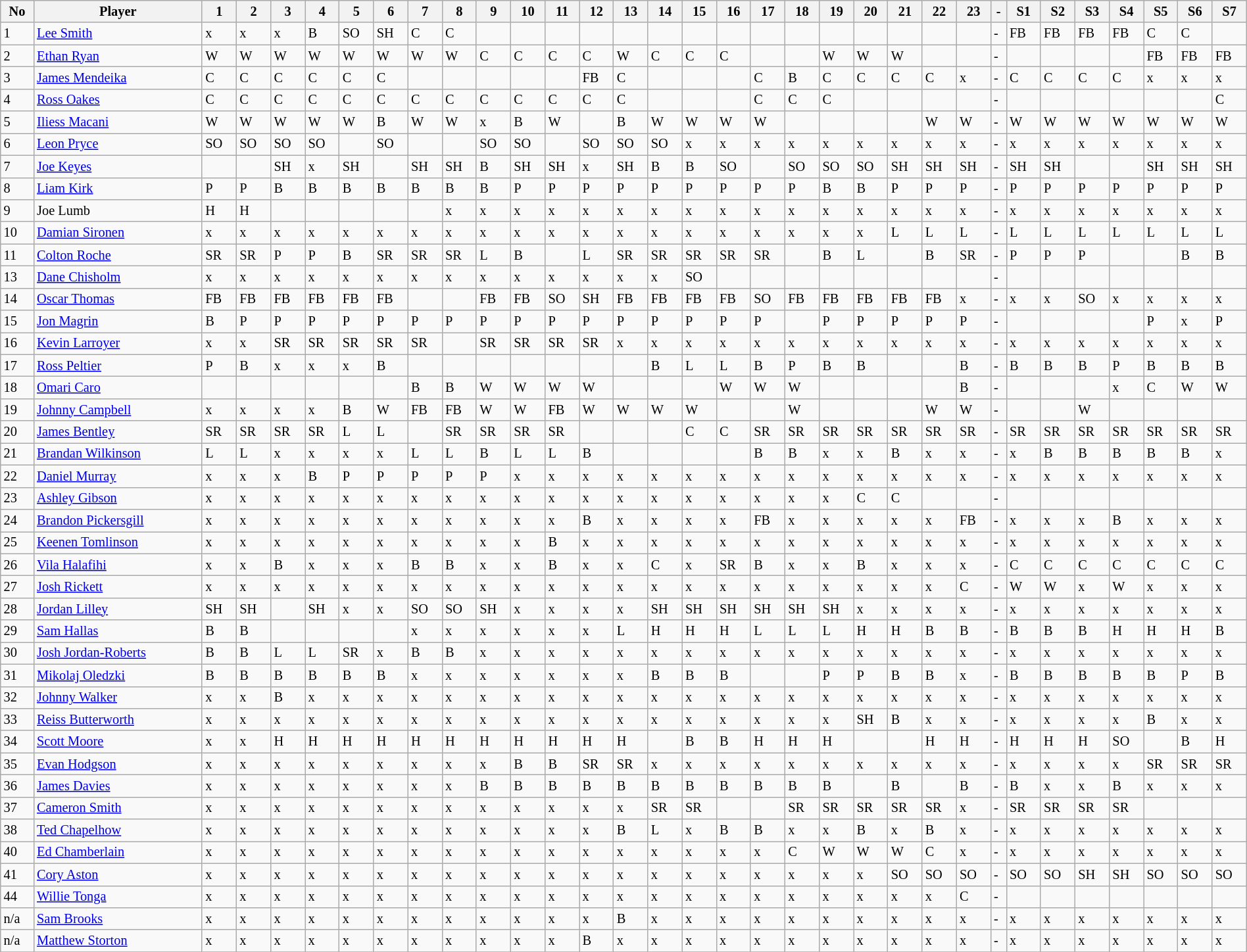<table class="wikitable"  style="font-size:85%; width:100%;">
<tr>
<th>No</th>
<th>Player</th>
<th>1</th>
<th>2</th>
<th>3</th>
<th>4</th>
<th>5</th>
<th>6</th>
<th>7</th>
<th>8</th>
<th>9</th>
<th>10</th>
<th>11</th>
<th>12</th>
<th>13</th>
<th>14</th>
<th>15</th>
<th>16</th>
<th>17</th>
<th>18</th>
<th>19</th>
<th>20</th>
<th>21</th>
<th>22</th>
<th>23</th>
<th>-</th>
<th>S1</th>
<th>S2</th>
<th>S3</th>
<th>S4</th>
<th>S5</th>
<th>S6</th>
<th>S7</th>
</tr>
<tr>
<td>1</td>
<td><a href='#'>Lee Smith</a></td>
<td>x</td>
<td>x</td>
<td>x</td>
<td>B</td>
<td>SO</td>
<td>SH</td>
<td>C</td>
<td>C</td>
<td></td>
<td></td>
<td></td>
<td></td>
<td></td>
<td></td>
<td></td>
<td></td>
<td></td>
<td></td>
<td></td>
<td></td>
<td></td>
<td></td>
<td></td>
<td>-</td>
<td>FB</td>
<td>FB</td>
<td>FB</td>
<td>FB</td>
<td>C</td>
<td>C</td>
<td></td>
</tr>
<tr>
<td>2</td>
<td><a href='#'>Ethan Ryan</a></td>
<td>W</td>
<td>W</td>
<td>W</td>
<td>W</td>
<td>W</td>
<td>W</td>
<td>W</td>
<td>W</td>
<td>C</td>
<td>C</td>
<td>C</td>
<td>C</td>
<td>W</td>
<td>C</td>
<td>C</td>
<td>C</td>
<td></td>
<td></td>
<td>W</td>
<td>W</td>
<td>W</td>
<td></td>
<td></td>
<td>-</td>
<td></td>
<td></td>
<td></td>
<td></td>
<td>FB</td>
<td>FB</td>
<td>FB</td>
</tr>
<tr>
<td>3</td>
<td><a href='#'>James Mendeika</a></td>
<td>C</td>
<td>C</td>
<td>C</td>
<td>C</td>
<td>C</td>
<td>C</td>
<td></td>
<td></td>
<td></td>
<td></td>
<td></td>
<td>FB</td>
<td>C</td>
<td></td>
<td></td>
<td></td>
<td>C</td>
<td>B</td>
<td>C</td>
<td>C</td>
<td>C</td>
<td>C</td>
<td>x</td>
<td>-</td>
<td>C</td>
<td>C</td>
<td>C</td>
<td>C</td>
<td>x</td>
<td>x</td>
<td>x</td>
</tr>
<tr>
<td>4</td>
<td><a href='#'>Ross Oakes</a></td>
<td>C</td>
<td>C</td>
<td>C</td>
<td>C</td>
<td>C</td>
<td>C</td>
<td>C</td>
<td>C</td>
<td>C</td>
<td>C</td>
<td>C</td>
<td>C</td>
<td>C</td>
<td></td>
<td></td>
<td></td>
<td>C</td>
<td>C</td>
<td>C</td>
<td></td>
<td></td>
<td></td>
<td></td>
<td>-</td>
<td></td>
<td></td>
<td></td>
<td></td>
<td></td>
<td></td>
<td>C</td>
</tr>
<tr>
<td>5</td>
<td><a href='#'>Iliess Macani</a></td>
<td>W</td>
<td>W</td>
<td>W</td>
<td>W</td>
<td>W</td>
<td>B</td>
<td>W</td>
<td>W</td>
<td>x</td>
<td>B</td>
<td>W</td>
<td></td>
<td>B</td>
<td>W</td>
<td>W</td>
<td>W</td>
<td>W</td>
<td></td>
<td></td>
<td></td>
<td></td>
<td>W</td>
<td>W</td>
<td>-</td>
<td>W</td>
<td>W</td>
<td>W</td>
<td>W</td>
<td>W</td>
<td>W</td>
<td>W</td>
</tr>
<tr>
<td>6</td>
<td><a href='#'>Leon Pryce</a></td>
<td>SO</td>
<td>SO</td>
<td>SO</td>
<td>SO</td>
<td></td>
<td>SO</td>
<td></td>
<td></td>
<td>SO</td>
<td>SO</td>
<td></td>
<td>SO</td>
<td>SO</td>
<td>SO</td>
<td>x</td>
<td>x</td>
<td>x</td>
<td>x</td>
<td>x</td>
<td>x</td>
<td>x</td>
<td>x</td>
<td>x</td>
<td>-</td>
<td>x</td>
<td>x</td>
<td>x</td>
<td>x</td>
<td>x</td>
<td>x</td>
<td>x</td>
</tr>
<tr>
<td>7</td>
<td><a href='#'>Joe Keyes</a></td>
<td></td>
<td></td>
<td>SH</td>
<td>x</td>
<td>SH</td>
<td></td>
<td>SH</td>
<td>SH</td>
<td>B</td>
<td>SH</td>
<td>SH</td>
<td>x</td>
<td>SH</td>
<td>B</td>
<td>B</td>
<td>SO</td>
<td></td>
<td>SO</td>
<td>SO</td>
<td>SO</td>
<td>SH</td>
<td>SH</td>
<td>SH</td>
<td>-</td>
<td>SH</td>
<td>SH</td>
<td></td>
<td></td>
<td>SH</td>
<td>SH</td>
<td>SH</td>
</tr>
<tr>
<td>8</td>
<td><a href='#'>Liam Kirk</a></td>
<td>P</td>
<td>P</td>
<td>B</td>
<td>B</td>
<td>B</td>
<td>B</td>
<td>B</td>
<td>B</td>
<td>B</td>
<td>P</td>
<td>P</td>
<td>P</td>
<td>P</td>
<td>P</td>
<td>P</td>
<td>P</td>
<td>P</td>
<td>P</td>
<td>B</td>
<td>B</td>
<td>P</td>
<td>P</td>
<td>P</td>
<td>-</td>
<td>P</td>
<td>P</td>
<td>P</td>
<td>P</td>
<td>P</td>
<td>P</td>
<td>P</td>
</tr>
<tr>
<td>9</td>
<td>Joe Lumb</td>
<td>H</td>
<td>H</td>
<td></td>
<td></td>
<td></td>
<td></td>
<td></td>
<td>x</td>
<td>x</td>
<td>x</td>
<td>x</td>
<td>x</td>
<td>x</td>
<td>x</td>
<td>x</td>
<td>x</td>
<td>x</td>
<td>x</td>
<td>x</td>
<td>x</td>
<td>x</td>
<td>x</td>
<td>x</td>
<td>-</td>
<td>x</td>
<td>x</td>
<td>x</td>
<td>x</td>
<td>x</td>
<td>x</td>
<td>x</td>
</tr>
<tr>
<td>10</td>
<td><a href='#'>Damian Sironen</a></td>
<td>x</td>
<td>x</td>
<td>x</td>
<td>x</td>
<td>x</td>
<td>x</td>
<td>x</td>
<td>x</td>
<td>x</td>
<td>x</td>
<td>x</td>
<td>x</td>
<td>x</td>
<td>x</td>
<td>x</td>
<td>x</td>
<td>x</td>
<td>x</td>
<td>x</td>
<td>x</td>
<td>L</td>
<td>L</td>
<td>L</td>
<td>-</td>
<td>L</td>
<td>L</td>
<td>L</td>
<td>L</td>
<td>L</td>
<td>L</td>
<td>L</td>
</tr>
<tr>
<td>11</td>
<td><a href='#'>Colton Roche</a></td>
<td>SR</td>
<td>SR</td>
<td>P</td>
<td>P</td>
<td>B</td>
<td>SR</td>
<td>SR</td>
<td>SR</td>
<td>L</td>
<td>B</td>
<td></td>
<td>L</td>
<td>SR</td>
<td>SR</td>
<td>SR</td>
<td>SR</td>
<td>SR</td>
<td></td>
<td>B</td>
<td>L</td>
<td></td>
<td>B</td>
<td>SR</td>
<td>-</td>
<td>P</td>
<td>P</td>
<td>P</td>
<td></td>
<td></td>
<td>B</td>
<td>B</td>
</tr>
<tr>
<td>13</td>
<td><a href='#'>Dane Chisholm</a></td>
<td>x</td>
<td>x</td>
<td>x</td>
<td>x</td>
<td>x</td>
<td>x</td>
<td>x</td>
<td>x</td>
<td>x</td>
<td>x</td>
<td>x</td>
<td>x</td>
<td>x</td>
<td>x</td>
<td>SO</td>
<td></td>
<td></td>
<td></td>
<td></td>
<td></td>
<td></td>
<td></td>
<td></td>
<td>-</td>
<td></td>
<td></td>
<td></td>
<td></td>
<td></td>
<td></td>
<td></td>
</tr>
<tr>
<td>14</td>
<td><a href='#'>Oscar Thomas</a></td>
<td>FB</td>
<td>FB</td>
<td>FB</td>
<td>FB</td>
<td>FB</td>
<td>FB</td>
<td></td>
<td></td>
<td>FB</td>
<td>FB</td>
<td>SO</td>
<td>SH</td>
<td>FB</td>
<td>FB</td>
<td>FB</td>
<td>FB</td>
<td>SO</td>
<td>FB</td>
<td>FB</td>
<td>FB</td>
<td>FB</td>
<td>FB</td>
<td>x</td>
<td>-</td>
<td>x</td>
<td>x</td>
<td>SO</td>
<td>x</td>
<td>x</td>
<td>x</td>
<td>x</td>
</tr>
<tr>
<td>15</td>
<td><a href='#'>Jon Magrin</a></td>
<td>B</td>
<td>P</td>
<td>P</td>
<td>P</td>
<td>P</td>
<td>P</td>
<td>P</td>
<td>P</td>
<td>P</td>
<td>P</td>
<td>P</td>
<td>P</td>
<td>P</td>
<td>P</td>
<td>P</td>
<td>P</td>
<td>P</td>
<td></td>
<td>P</td>
<td>P</td>
<td>P</td>
<td>P</td>
<td>P</td>
<td>-</td>
<td></td>
<td></td>
<td></td>
<td></td>
<td>P</td>
<td>x</td>
<td>P</td>
</tr>
<tr>
<td>16</td>
<td><a href='#'>Kevin Larroyer</a></td>
<td>x</td>
<td>x</td>
<td>SR</td>
<td>SR</td>
<td>SR</td>
<td>SR</td>
<td>SR</td>
<td></td>
<td>SR</td>
<td>SR</td>
<td>SR</td>
<td>SR</td>
<td>x</td>
<td>x</td>
<td>x</td>
<td>x</td>
<td>x</td>
<td>x</td>
<td>x</td>
<td>x</td>
<td>x</td>
<td>x</td>
<td>x</td>
<td>-</td>
<td>x</td>
<td>x</td>
<td>x</td>
<td>x</td>
<td>x</td>
<td>x</td>
<td>x</td>
</tr>
<tr>
<td>17</td>
<td><a href='#'>Ross Peltier</a></td>
<td>P</td>
<td>B</td>
<td>x</td>
<td>x</td>
<td>x</td>
<td>B</td>
<td></td>
<td></td>
<td></td>
<td></td>
<td></td>
<td></td>
<td></td>
<td>B</td>
<td>L</td>
<td>L</td>
<td>B</td>
<td>P</td>
<td>B</td>
<td>B</td>
<td></td>
<td></td>
<td>B</td>
<td>-</td>
<td>B</td>
<td>B</td>
<td>B</td>
<td>P</td>
<td>B</td>
<td>B</td>
<td>B</td>
</tr>
<tr>
<td>18</td>
<td><a href='#'>Omari Caro</a></td>
<td></td>
<td></td>
<td></td>
<td></td>
<td></td>
<td></td>
<td>B</td>
<td>B</td>
<td>W</td>
<td>W</td>
<td>W</td>
<td>W</td>
<td></td>
<td></td>
<td></td>
<td>W</td>
<td>W</td>
<td>W</td>
<td></td>
<td></td>
<td></td>
<td></td>
<td>B</td>
<td>-</td>
<td></td>
<td></td>
<td></td>
<td>x</td>
<td>C</td>
<td>W</td>
<td>W</td>
</tr>
<tr>
<td>19</td>
<td><a href='#'>Johnny Campbell</a></td>
<td>x</td>
<td>x</td>
<td>x</td>
<td>x</td>
<td>B</td>
<td>W</td>
<td>FB</td>
<td>FB</td>
<td>W</td>
<td>W</td>
<td>FB</td>
<td>W</td>
<td>W</td>
<td>W</td>
<td>W</td>
<td></td>
<td></td>
<td>W</td>
<td></td>
<td></td>
<td></td>
<td>W</td>
<td>W</td>
<td>-</td>
<td></td>
<td></td>
<td>W</td>
<td></td>
<td></td>
<td></td>
<td></td>
</tr>
<tr>
<td>20</td>
<td><a href='#'>James Bentley</a></td>
<td>SR</td>
<td>SR</td>
<td>SR</td>
<td>SR</td>
<td>L</td>
<td>L</td>
<td></td>
<td>SR</td>
<td>SR</td>
<td>SR</td>
<td>SR</td>
<td></td>
<td></td>
<td></td>
<td>C</td>
<td>C</td>
<td>SR</td>
<td>SR</td>
<td>SR</td>
<td>SR</td>
<td>SR</td>
<td>SR</td>
<td>SR</td>
<td>-</td>
<td>SR</td>
<td>SR</td>
<td>SR</td>
<td>SR</td>
<td>SR</td>
<td>SR</td>
<td>SR</td>
</tr>
<tr>
<td>21</td>
<td><a href='#'>Brandan Wilkinson</a></td>
<td>L</td>
<td>L</td>
<td>x</td>
<td>x</td>
<td>x</td>
<td>x</td>
<td>L</td>
<td>L</td>
<td>B</td>
<td>L</td>
<td>L</td>
<td>B</td>
<td></td>
<td></td>
<td></td>
<td></td>
<td>B</td>
<td>B</td>
<td>x</td>
<td>x</td>
<td>B</td>
<td>x</td>
<td>x</td>
<td>-</td>
<td>x</td>
<td>B</td>
<td>B</td>
<td>B</td>
<td>B</td>
<td>B</td>
<td>x</td>
</tr>
<tr>
<td>22</td>
<td><a href='#'>Daniel Murray</a></td>
<td>x</td>
<td>x</td>
<td>x</td>
<td>B</td>
<td>P</td>
<td>P</td>
<td>P</td>
<td>P</td>
<td>P</td>
<td>x</td>
<td>x</td>
<td>x</td>
<td>x</td>
<td>x</td>
<td>x</td>
<td>x</td>
<td>x</td>
<td>x</td>
<td>x</td>
<td>x</td>
<td>x</td>
<td>x</td>
<td>x</td>
<td>-</td>
<td>x</td>
<td>x</td>
<td>x</td>
<td>x</td>
<td>x</td>
<td>x</td>
<td>x</td>
</tr>
<tr>
<td>23</td>
<td><a href='#'>Ashley Gibson</a></td>
<td>x</td>
<td>x</td>
<td>x</td>
<td>x</td>
<td>x</td>
<td>x</td>
<td>x</td>
<td>x</td>
<td>x</td>
<td>x</td>
<td>x</td>
<td>x</td>
<td>x</td>
<td>x</td>
<td>x</td>
<td>x</td>
<td>x</td>
<td>x</td>
<td>x</td>
<td>C</td>
<td>C</td>
<td></td>
<td></td>
<td>-</td>
<td></td>
<td></td>
<td></td>
<td></td>
<td></td>
<td></td>
<td></td>
</tr>
<tr>
<td>24</td>
<td><a href='#'>Brandon Pickersgill</a></td>
<td>x</td>
<td>x</td>
<td>x</td>
<td>x</td>
<td>x</td>
<td>x</td>
<td>x</td>
<td>x</td>
<td>x</td>
<td>x</td>
<td>x</td>
<td>B</td>
<td>x</td>
<td>x</td>
<td>x</td>
<td>x</td>
<td>FB</td>
<td>x</td>
<td>x</td>
<td>x</td>
<td>x</td>
<td>x</td>
<td>FB</td>
<td>-</td>
<td>x</td>
<td>x</td>
<td>x</td>
<td>B</td>
<td>x</td>
<td>x</td>
<td>x</td>
</tr>
<tr>
<td>25</td>
<td><a href='#'>Keenen Tomlinson</a></td>
<td>x</td>
<td>x</td>
<td>x</td>
<td>x</td>
<td>x</td>
<td>x</td>
<td>x</td>
<td>x</td>
<td>x</td>
<td>x</td>
<td>B</td>
<td>x</td>
<td>x</td>
<td>x</td>
<td>x</td>
<td>x</td>
<td>x</td>
<td>x</td>
<td>x</td>
<td>x</td>
<td>x</td>
<td>x</td>
<td>x</td>
<td>-</td>
<td>x</td>
<td>x</td>
<td>x</td>
<td>x</td>
<td>x</td>
<td>x</td>
<td>x</td>
</tr>
<tr>
<td>26</td>
<td><a href='#'>Vila Halafihi</a></td>
<td>x</td>
<td>x</td>
<td>B</td>
<td>x</td>
<td>x</td>
<td>x</td>
<td>B</td>
<td>B</td>
<td>x</td>
<td>x</td>
<td>B</td>
<td>x</td>
<td>x</td>
<td>C</td>
<td>x</td>
<td>SR</td>
<td>B</td>
<td>x</td>
<td>x</td>
<td>B</td>
<td>x</td>
<td>x</td>
<td>x</td>
<td>-</td>
<td>C</td>
<td>C</td>
<td>C</td>
<td>C</td>
<td>C</td>
<td>C</td>
<td>C</td>
</tr>
<tr>
<td>27</td>
<td><a href='#'>Josh Rickett</a></td>
<td>x</td>
<td>x</td>
<td>x</td>
<td>x</td>
<td>x</td>
<td>x</td>
<td>x</td>
<td>x</td>
<td>x</td>
<td>x</td>
<td>x</td>
<td>x</td>
<td>x</td>
<td>x</td>
<td>x</td>
<td>x</td>
<td>x</td>
<td>x</td>
<td>x</td>
<td>x</td>
<td>x</td>
<td>x</td>
<td>C</td>
<td>-</td>
<td>W</td>
<td>W</td>
<td>x</td>
<td>W</td>
<td>x</td>
<td>x</td>
<td>x</td>
</tr>
<tr>
<td>28</td>
<td><a href='#'>Jordan Lilley</a></td>
<td>SH</td>
<td>SH</td>
<td></td>
<td>SH</td>
<td>x</td>
<td>x</td>
<td>SO</td>
<td>SO</td>
<td>SH</td>
<td>x</td>
<td>x</td>
<td>x</td>
<td>x</td>
<td>SH</td>
<td>SH</td>
<td>SH</td>
<td>SH</td>
<td>SH</td>
<td>SH</td>
<td>x</td>
<td>x</td>
<td>x</td>
<td>x</td>
<td>-</td>
<td>x</td>
<td>x</td>
<td>x</td>
<td>x</td>
<td>x</td>
<td>x</td>
<td>x</td>
</tr>
<tr>
<td>29</td>
<td><a href='#'>Sam Hallas</a></td>
<td>B</td>
<td>B</td>
<td></td>
<td></td>
<td></td>
<td></td>
<td>x</td>
<td>x</td>
<td>x</td>
<td>x</td>
<td>x</td>
<td>x</td>
<td>L</td>
<td>H</td>
<td>H</td>
<td>H</td>
<td>L</td>
<td>L</td>
<td>L</td>
<td>H</td>
<td>H</td>
<td>B</td>
<td>B</td>
<td>-</td>
<td>B</td>
<td>B</td>
<td>B</td>
<td>H</td>
<td>H</td>
<td>H</td>
<td>B</td>
</tr>
<tr>
<td>30</td>
<td><a href='#'>Josh Jordan-Roberts</a></td>
<td>B</td>
<td>B</td>
<td>L</td>
<td>L</td>
<td>SR</td>
<td>x</td>
<td>B</td>
<td>B</td>
<td>x</td>
<td>x</td>
<td>x</td>
<td>x</td>
<td>x</td>
<td>x</td>
<td>x</td>
<td>x</td>
<td>x</td>
<td>x</td>
<td>x</td>
<td>x</td>
<td>x</td>
<td>x</td>
<td>x</td>
<td>-</td>
<td>x</td>
<td>x</td>
<td>x</td>
<td>x</td>
<td>x</td>
<td>x</td>
<td>x</td>
</tr>
<tr>
<td>31</td>
<td><a href='#'>Mikolaj Oledzki</a></td>
<td>B</td>
<td>B</td>
<td>B</td>
<td>B</td>
<td>B</td>
<td>B</td>
<td>x</td>
<td>x</td>
<td>x</td>
<td>x</td>
<td>x</td>
<td>x</td>
<td>x</td>
<td>B</td>
<td>B</td>
<td>B</td>
<td></td>
<td></td>
<td>P</td>
<td>P</td>
<td>B</td>
<td>B</td>
<td>x</td>
<td>-</td>
<td>B</td>
<td>B</td>
<td>B</td>
<td>B</td>
<td>B</td>
<td>P</td>
<td>B</td>
</tr>
<tr>
<td>32</td>
<td><a href='#'>Johnny Walker</a></td>
<td>x</td>
<td>x</td>
<td>B</td>
<td>x</td>
<td>x</td>
<td>x</td>
<td>x</td>
<td>x</td>
<td>x</td>
<td>x</td>
<td>x</td>
<td>x</td>
<td>x</td>
<td>x</td>
<td>x</td>
<td>x</td>
<td>x</td>
<td>x</td>
<td>x</td>
<td>x</td>
<td>x</td>
<td>x</td>
<td>x</td>
<td>-</td>
<td>x</td>
<td>x</td>
<td>x</td>
<td>x</td>
<td>x</td>
<td>x</td>
<td>x</td>
</tr>
<tr>
<td>33</td>
<td><a href='#'>Reiss Butterworth</a></td>
<td>x</td>
<td>x</td>
<td>x</td>
<td>x</td>
<td>x</td>
<td>x</td>
<td>x</td>
<td>x</td>
<td>x</td>
<td>x</td>
<td>x</td>
<td>x</td>
<td>x</td>
<td>x</td>
<td>x</td>
<td>x</td>
<td>x</td>
<td>x</td>
<td>x</td>
<td>SH</td>
<td>B</td>
<td>x</td>
<td>x</td>
<td>-</td>
<td>x</td>
<td>x</td>
<td>x</td>
<td>x</td>
<td>B</td>
<td>x</td>
<td>x</td>
</tr>
<tr>
<td>34</td>
<td><a href='#'>Scott Moore</a></td>
<td>x</td>
<td>x</td>
<td>H</td>
<td>H</td>
<td>H</td>
<td>H</td>
<td>H</td>
<td>H</td>
<td>H</td>
<td>H</td>
<td>H</td>
<td>H</td>
<td>H</td>
<td></td>
<td>B</td>
<td>B</td>
<td>H</td>
<td>H</td>
<td>H</td>
<td></td>
<td></td>
<td>H</td>
<td>H</td>
<td>-</td>
<td>H</td>
<td>H</td>
<td>H</td>
<td>SO</td>
<td></td>
<td>B</td>
<td>H</td>
</tr>
<tr>
<td>35</td>
<td><a href='#'>Evan Hodgson</a></td>
<td>x</td>
<td>x</td>
<td>x</td>
<td>x</td>
<td>x</td>
<td>x</td>
<td>x</td>
<td>x</td>
<td>x</td>
<td>B</td>
<td>B</td>
<td>SR</td>
<td>SR</td>
<td>x</td>
<td>x</td>
<td>x</td>
<td>x</td>
<td>x</td>
<td>x</td>
<td>x</td>
<td>x</td>
<td>x</td>
<td>x</td>
<td>-</td>
<td>x</td>
<td>x</td>
<td>x</td>
<td>x</td>
<td>SR</td>
<td>SR</td>
<td>SR</td>
</tr>
<tr>
<td>36</td>
<td><a href='#'>James Davies</a></td>
<td>x</td>
<td>x</td>
<td>x</td>
<td>x</td>
<td>x</td>
<td>x</td>
<td>x</td>
<td>x</td>
<td>B</td>
<td>B</td>
<td>B</td>
<td>B</td>
<td>B</td>
<td>B</td>
<td>B</td>
<td>B</td>
<td>B</td>
<td>B</td>
<td>B</td>
<td></td>
<td>B</td>
<td></td>
<td>B</td>
<td>-</td>
<td>B</td>
<td>x</td>
<td>x</td>
<td>B</td>
<td>x</td>
<td>x</td>
<td>x</td>
</tr>
<tr>
<td>37</td>
<td><a href='#'>Cameron Smith</a></td>
<td>x</td>
<td>x</td>
<td>x</td>
<td>x</td>
<td>x</td>
<td>x</td>
<td>x</td>
<td>x</td>
<td>x</td>
<td>x</td>
<td>x</td>
<td>x</td>
<td>x</td>
<td>SR</td>
<td>SR</td>
<td></td>
<td></td>
<td>SR</td>
<td>SR</td>
<td>SR</td>
<td>SR</td>
<td>SR</td>
<td>x</td>
<td>-</td>
<td>SR</td>
<td>SR</td>
<td>SR</td>
<td>SR</td>
<td></td>
<td></td>
<td></td>
</tr>
<tr>
<td>38</td>
<td><a href='#'>Ted Chapelhow</a></td>
<td>x</td>
<td>x</td>
<td>x</td>
<td>x</td>
<td>x</td>
<td>x</td>
<td>x</td>
<td>x</td>
<td>x</td>
<td>x</td>
<td>x</td>
<td>x</td>
<td>B</td>
<td>L</td>
<td>x</td>
<td>B</td>
<td>B</td>
<td>x</td>
<td>x</td>
<td>B</td>
<td>x</td>
<td>B</td>
<td>x</td>
<td>-</td>
<td>x</td>
<td>x</td>
<td>x</td>
<td>x</td>
<td>x</td>
<td>x</td>
<td>x</td>
</tr>
<tr>
<td>40</td>
<td><a href='#'>Ed Chamberlain</a></td>
<td>x</td>
<td>x</td>
<td>x</td>
<td>x</td>
<td>x</td>
<td>x</td>
<td>x</td>
<td>x</td>
<td>x</td>
<td>x</td>
<td>x</td>
<td>x</td>
<td>x</td>
<td>x</td>
<td>x</td>
<td>x</td>
<td>x</td>
<td>C</td>
<td>W</td>
<td>W</td>
<td>W</td>
<td>C</td>
<td>x</td>
<td>-</td>
<td>x</td>
<td>x</td>
<td>x</td>
<td>x</td>
<td>x</td>
<td>x</td>
<td>x</td>
</tr>
<tr>
<td>41</td>
<td><a href='#'>Cory Aston</a></td>
<td>x</td>
<td>x</td>
<td>x</td>
<td>x</td>
<td>x</td>
<td>x</td>
<td>x</td>
<td>x</td>
<td>x</td>
<td>x</td>
<td>x</td>
<td>x</td>
<td>x</td>
<td>x</td>
<td>x</td>
<td>x</td>
<td>x</td>
<td>x</td>
<td>x</td>
<td>x</td>
<td>SO</td>
<td>SO</td>
<td>SO</td>
<td>-</td>
<td>SO</td>
<td>SO</td>
<td>SH</td>
<td>SH</td>
<td>SO</td>
<td>SO</td>
<td>SO</td>
</tr>
<tr>
<td>44</td>
<td><a href='#'>Willie Tonga</a></td>
<td>x</td>
<td>x</td>
<td>x</td>
<td>x</td>
<td>x</td>
<td>x</td>
<td>x</td>
<td>x</td>
<td>x</td>
<td>x</td>
<td>x</td>
<td>x</td>
<td>x</td>
<td>x</td>
<td>x</td>
<td>x</td>
<td>x</td>
<td>x</td>
<td>x</td>
<td>x</td>
<td>x</td>
<td>x</td>
<td>C</td>
<td>-</td>
<td></td>
<td></td>
<td></td>
<td></td>
<td></td>
<td></td>
<td></td>
</tr>
<tr>
<td>n/a</td>
<td><a href='#'>Sam Brooks</a></td>
<td>x</td>
<td>x</td>
<td>x</td>
<td>x</td>
<td>x</td>
<td>x</td>
<td>x</td>
<td>x</td>
<td>x</td>
<td>x</td>
<td>x</td>
<td>x</td>
<td>B</td>
<td>x</td>
<td>x</td>
<td>x</td>
<td>x</td>
<td>x</td>
<td>x</td>
<td>x</td>
<td>x</td>
<td>x</td>
<td>x</td>
<td>-</td>
<td>x</td>
<td>x</td>
<td>x</td>
<td>x</td>
<td>x</td>
<td>x</td>
<td>x</td>
</tr>
<tr>
<td>n/a</td>
<td><a href='#'>Matthew Storton</a></td>
<td>x</td>
<td>x</td>
<td>x</td>
<td>x</td>
<td>x</td>
<td>x</td>
<td>x</td>
<td>x</td>
<td>x</td>
<td>x</td>
<td>x</td>
<td>B</td>
<td>x</td>
<td>x</td>
<td>x</td>
<td>x</td>
<td>x</td>
<td>x</td>
<td>x</td>
<td>x</td>
<td>x</td>
<td>x</td>
<td>x</td>
<td>-</td>
<td>x</td>
<td>x</td>
<td>x</td>
<td>x</td>
<td>x</td>
<td>x</td>
<td>x</td>
</tr>
<tr>
</tr>
</table>
